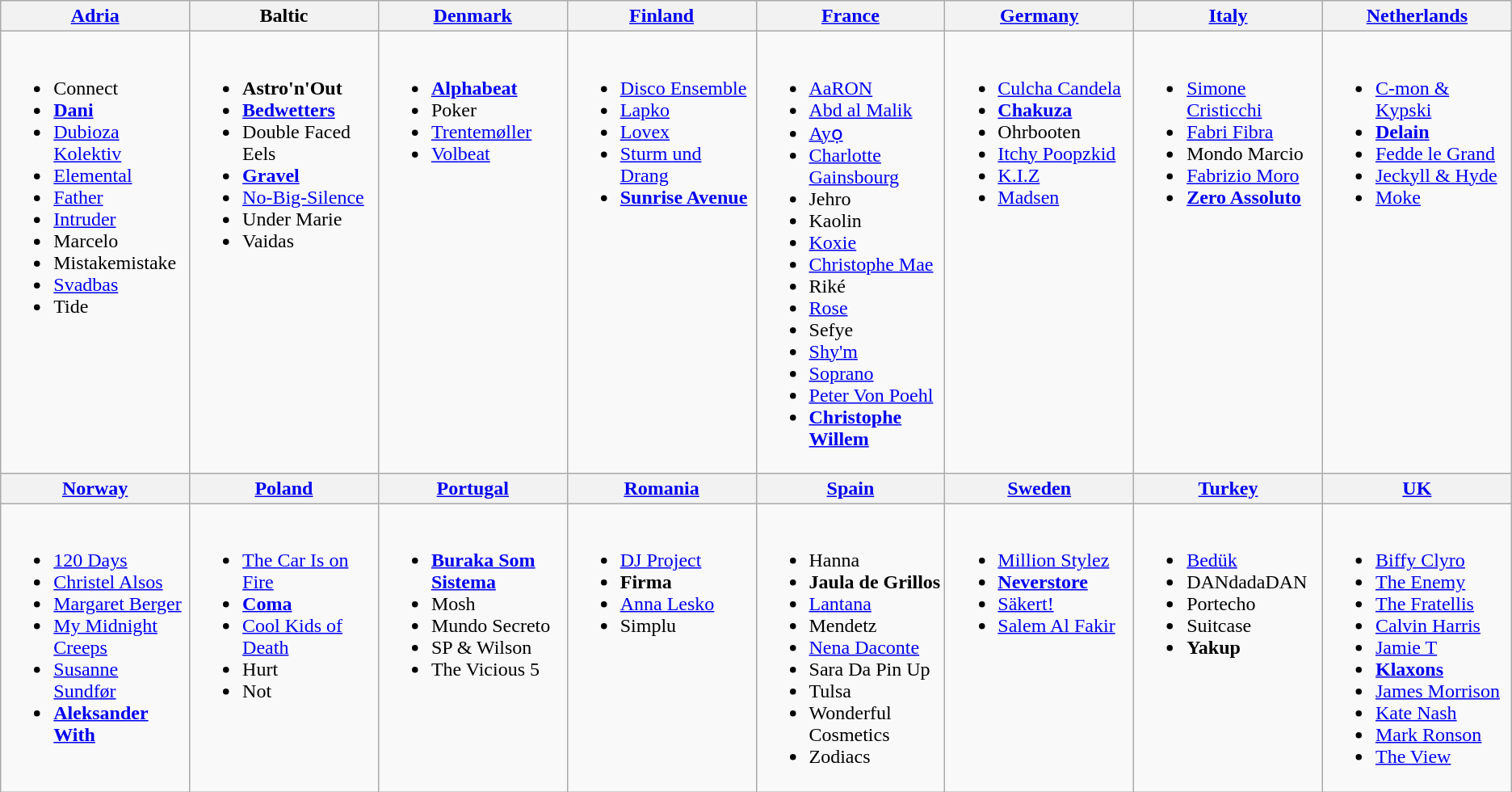<table class="wikitable" border="1">
<tr>
<th width=12.5%><a href='#'>Adria</a></th>
<th width=12.5%>Baltic</th>
<th width=12.5%><a href='#'>Denmark</a></th>
<th width=12.5%><a href='#'>Finland</a></th>
<th width=12.5%><a href='#'>France</a></th>
<th width=12.5%><a href='#'>Germany</a></th>
<th width=12.5%><a href='#'>Italy</a></th>
<th width=12.5%><a href='#'>Netherlands</a></th>
</tr>
<tr>
<td valign="top"><br><ul><li>Connect</li><li><strong><a href='#'>Dani</a></strong></li><li><a href='#'>Dubioza Kolektiv</a></li><li><a href='#'>Elemental</a></li><li><a href='#'>Father</a></li><li><a href='#'>Intruder</a></li><li>Marcelo</li><li>Mistakemistake</li><li><a href='#'>Svadbas</a></li><li>Tide</li></ul></td>
<td valign="top"><br><ul><li><strong>Astro'n'Out</strong></li><li><strong><a href='#'>Bedwetters</a></strong></li><li>Double Faced Eels</li><li><strong><a href='#'>Gravel</a></strong></li><li><a href='#'>No-Big-Silence</a></li><li>Under Marie</li><li>Vaidas</li></ul></td>
<td valign="top"><br><ul><li><strong><a href='#'>Alphabeat</a></strong></li><li>Poker</li><li><a href='#'>Trentemøller</a></li><li><a href='#'>Volbeat</a></li></ul></td>
<td valign="top"><br><ul><li><a href='#'>Disco Ensemble</a></li><li><a href='#'>Lapko</a></li><li><a href='#'>Lovex</a></li><li><a href='#'>Sturm und Drang</a></li><li><strong><a href='#'>Sunrise Avenue</a></strong></li></ul></td>
<td valign="top"><br><ul><li><a href='#'>AaRON</a></li><li><a href='#'>Abd al Malik</a></li><li><a href='#'>Ayọ</a></li><li><a href='#'>Charlotte Gainsbourg</a></li><li>Jehro</li><li>Kaolin</li><li><a href='#'>Koxie</a></li><li><a href='#'>Christophe Mae</a></li><li>Riké</li><li><a href='#'>Rose</a></li><li>Sefye</li><li><a href='#'>Shy'm</a></li><li><a href='#'>Soprano</a></li><li><a href='#'>Peter Von Poehl</a></li><li><strong><a href='#'>Christophe Willem</a></strong></li></ul></td>
<td valign="top"><br><ul><li><a href='#'>Culcha Candela</a></li><li><strong><a href='#'>Chakuza</a></strong></li><li>Ohrbooten</li><li><a href='#'>Itchy Poopzkid</a></li><li><a href='#'>K.I.Z</a></li><li><a href='#'>Madsen</a></li></ul></td>
<td valign="top"><br><ul><li><a href='#'>Simone Cristicchi</a></li><li><a href='#'>Fabri Fibra</a></li><li>Mondo Marcio</li><li><a href='#'>Fabrizio Moro</a></li><li><strong><a href='#'>Zero Assoluto</a></strong></li></ul></td>
<td valign="top"><br><ul><li><a href='#'>C-mon & Kypski</a></li><li><strong><a href='#'>Delain</a></strong></li><li><a href='#'>Fedde le Grand</a></li><li><a href='#'>Jeckyll & Hyde</a></li><li><a href='#'>Moke</a></li></ul></td>
</tr>
<tr>
<th width=12.5%><a href='#'>Norway</a></th>
<th width=12.5%><a href='#'>Poland</a></th>
<th width=12.5%><a href='#'>Portugal</a></th>
<th width=12.5%><a href='#'>Romania</a></th>
<th width=12.5%><a href='#'>Spain</a></th>
<th width=12.5%><a href='#'>Sweden</a></th>
<th width=12.5%><a href='#'>Turkey</a></th>
<th width=12.5%><a href='#'>UK</a></th>
</tr>
<tr>
<td valign="top"><br><ul><li><a href='#'>120 Days</a></li><li><a href='#'>Christel Alsos</a></li><li><a href='#'>Margaret Berger</a></li><li><a href='#'>My Midnight Creeps</a></li><li><a href='#'>Susanne Sundfør</a></li><li><strong><a href='#'>Aleksander With</a></strong></li></ul></td>
<td valign="top"><br><ul><li><a href='#'>The Car Is on Fire</a></li><li><strong><a href='#'>Coma</a></strong></li><li><a href='#'>Cool Kids of Death</a></li><li>Hurt</li><li>Not</li></ul></td>
<td valign="top"><br><ul><li><strong><a href='#'>Buraka Som Sistema</a></strong></li><li>Mosh</li><li>Mundo Secreto</li><li>SP & Wilson</li><li>The Vicious 5</li></ul></td>
<td valign="top"><br><ul><li><a href='#'>DJ Project</a></li><li><strong>Firma</strong></li><li><a href='#'>Anna Lesko</a></li><li>Simplu</li></ul></td>
<td valign="top"><br><ul><li>Hanna</li><li><strong>Jaula de Grillos</strong></li><li><a href='#'>Lantana</a></li><li>Mendetz</li><li><a href='#'>Nena Daconte</a></li><li>Sara Da Pin Up</li><li>Tulsa</li><li>Wonderful Cosmetics</li><li>Zodiacs</li></ul></td>
<td valign="top"><br><ul><li><a href='#'>Million Stylez</a></li><li><strong><a href='#'>Neverstore</a></strong></li><li><a href='#'>Säkert!</a></li><li><a href='#'>Salem Al Fakir</a></li></ul></td>
<td valign="top"><br><ul><li><a href='#'>Bedük</a></li><li>DANdadaDAN</li><li>Portecho</li><li>Suitcase</li><li><strong>Yakup</strong></li></ul></td>
<td valign="top"><br><ul><li><a href='#'>Biffy Clyro</a></li><li><a href='#'>The Enemy</a></li><li><a href='#'>The Fratellis</a></li><li><a href='#'>Calvin Harris</a></li><li><a href='#'>Jamie T</a></li><li><strong><a href='#'>Klaxons</a></strong></li><li><a href='#'>James Morrison</a></li><li><a href='#'>Kate Nash</a></li><li><a href='#'>Mark Ronson</a></li><li><a href='#'>The View</a></li></ul></td>
</tr>
</table>
